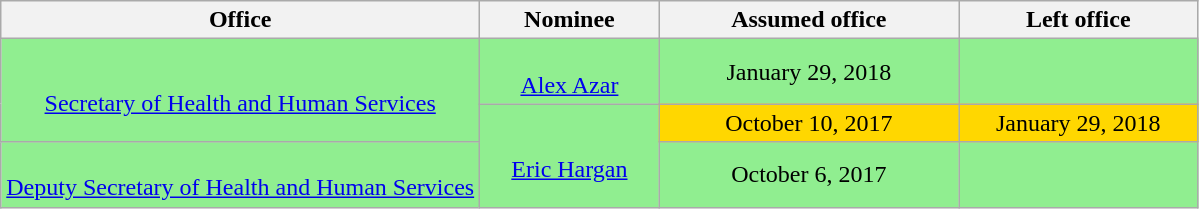<table class="wikitable sortable" style="text-align:center">
<tr>
<th style="width:40%;">Office</th>
<th style="width:15%;">Nominee</th>
<th style="width:25%;" data-sort- type="date">Assumed office</th>
<th style="width:20%;" data-sort- type="date">Left office</th>
</tr>
<tr style="background:lightgreen;">
<td rowspan="2"><br><a href='#'>Secretary of Health and Human Services</a></td>
<td><br><a href='#'>Alex Azar</a></td>
<td style="background:lightgreen">January 29, 2018<br></td>
<td style="background:lightgreen"></td>
</tr>
<tr style="background:lightgreen;">
<td rowspan="2"><br><a href='#'>Eric Hargan</a></td>
<td style="background:gold">October 10, 2017</td>
<td style="background:gold">January 29, 2018</td>
</tr>
<tr style="background:lightgreen">
<td><br><a href='#'>Deputy Secretary of Health and Human Services</a></td>
<td>October 6, 2017<br></td>
<td></td>
</tr>
</table>
